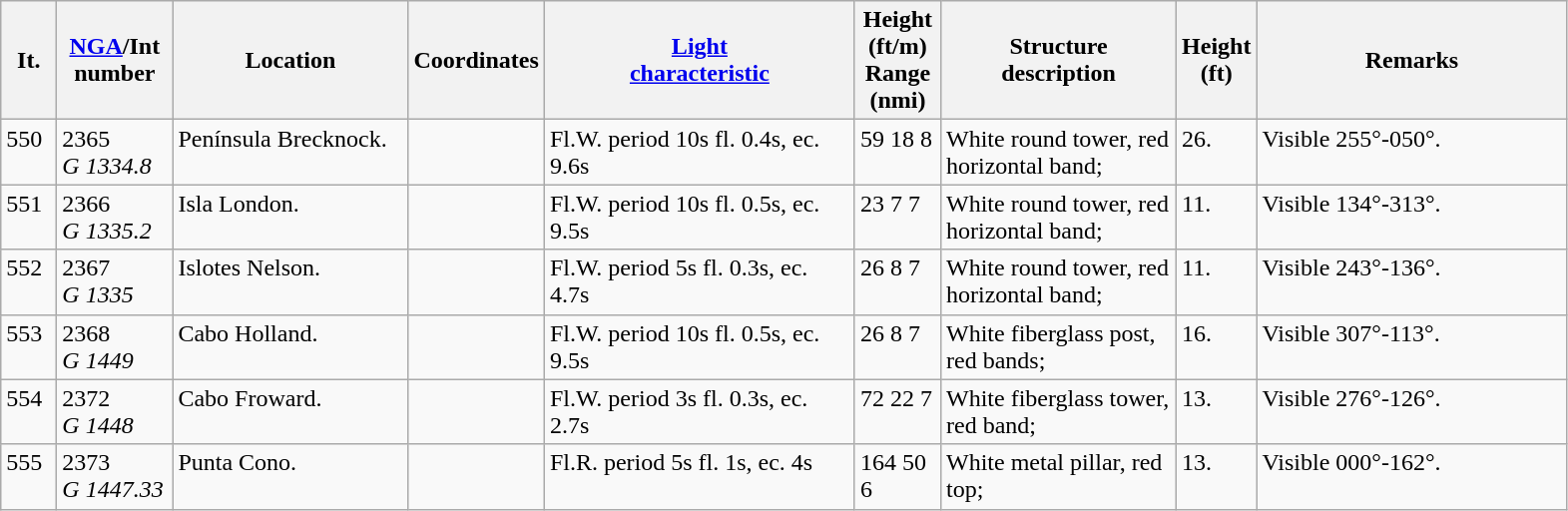<table class="wikitable">
<tr>
<th width="30">It.</th>
<th width="70"><a href='#'>NGA</a>/Int<br>number</th>
<th width="150">Location</th>
<th width="80">Coordinates</th>
<th width="200"><a href='#'>Light<br>characteristic</a></th>
<th width="50">Height (ft/m)<br>Range (nmi)</th>
<th width="150">Structure<br>description</th>
<th width="30">Height (ft)</th>
<th width="200">Remarks</th>
</tr>
<tr valign="top">
<td>550</td>
<td>2365<br><em>G 1334.8</em></td>
<td>Península Brecknock.</td>
<td></td>
<td>Fl.W. period 10s fl. 0.4s, ec. 9.6s</td>
<td>59 18 8</td>
<td>White round tower, red  horizontal band;</td>
<td>26.</td>
<td>Visible 255°-050°.</td>
</tr>
<tr valign="top">
<td>551</td>
<td>2366<br><em>G 1335.2</em></td>
<td>Isla London.</td>
<td></td>
<td>Fl.W. period 10s fl. 0.5s, ec. 9.5s</td>
<td>23 7 7</td>
<td>White round tower, red  horizontal band;</td>
<td>11.</td>
<td>Visible 134°-313°.</td>
</tr>
<tr valign="top">
<td>552</td>
<td>2367<br><em>G 1335</em></td>
<td>Islotes Nelson.</td>
<td></td>
<td>Fl.W. period 5s fl. 0.3s, ec. 4.7s</td>
<td>26 8 7</td>
<td>White round tower, red  horizontal band;</td>
<td>11.</td>
<td>Visible 243°-136°.</td>
</tr>
<tr valign="top">
<td>553</td>
<td>2368<br><em>G 1449</em></td>
<td>Cabo Holland.</td>
<td></td>
<td>Fl.W. period 10s fl. 0.5s, ec. 9.5s</td>
<td>26 8 7</td>
<td>White fiberglass post, red bands;</td>
<td>16.</td>
<td>Visible 307°-113°.</td>
</tr>
<tr valign="top">
<td>554</td>
<td>2372<br><em>G 1448</em></td>
<td>Cabo Froward.</td>
<td></td>
<td>Fl.W. period 3s fl. 0.3s, ec. 2.7s</td>
<td>72 22 7</td>
<td>White fiberglass tower, red band;</td>
<td>13.</td>
<td>Visible 276°-126°.</td>
</tr>
<tr valign="top">
<td>555</td>
<td>2373<br><em>G 1447.33</em></td>
<td>Punta Cono.</td>
<td></td>
<td>Fl.R. period 5s fl. 1s, ec. 4s</td>
<td>164 50 6</td>
<td>White metal pillar, red top;</td>
<td>13.</td>
<td>Visible 000°-162°.</td>
</tr>
</table>
